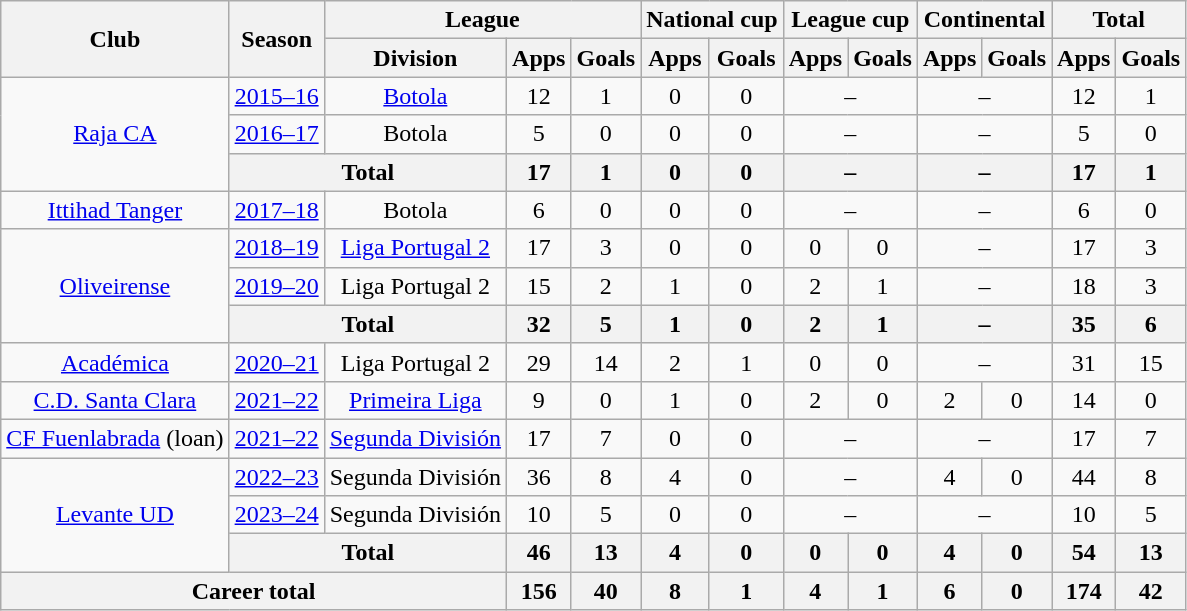<table class="wikitable" style="text-align: center">
<tr>
<th rowspan="2">Club</th>
<th rowspan="2">Season</th>
<th colspan="3">League</th>
<th colspan="2">National cup</th>
<th colspan="2">League cup</th>
<th colspan="2">Continental</th>
<th colspan="2">Total</th>
</tr>
<tr>
<th>Division</th>
<th>Apps</th>
<th>Goals</th>
<th>Apps</th>
<th>Goals</th>
<th>Apps</th>
<th>Goals</th>
<th>Apps</th>
<th>Goals</th>
<th>Apps</th>
<th>Goals</th>
</tr>
<tr>
<td rowspan="3"><a href='#'>Raja CA</a></td>
<td><a href='#'>2015–16</a></td>
<td><a href='#'>Botola</a></td>
<td>12</td>
<td>1</td>
<td>0</td>
<td>0</td>
<td colspan="2">–</td>
<td colspan="2">–</td>
<td>12</td>
<td>1</td>
</tr>
<tr>
<td><a href='#'>2016–17</a></td>
<td>Botola</td>
<td>5</td>
<td>0</td>
<td>0</td>
<td>0</td>
<td colspan="2">–</td>
<td colspan="2">–</td>
<td>5</td>
<td>0</td>
</tr>
<tr>
<th colspan="2">Total</th>
<th>17</th>
<th>1</th>
<th>0</th>
<th>0</th>
<th colspan="2">–</th>
<th colspan="2">–</th>
<th>17</th>
<th>1</th>
</tr>
<tr>
<td><a href='#'>Ittihad Tanger</a></td>
<td><a href='#'>2017–18</a></td>
<td>Botola</td>
<td>6</td>
<td>0</td>
<td>0</td>
<td>0</td>
<td colspan="2">–</td>
<td colspan="2">–</td>
<td>6</td>
<td>0</td>
</tr>
<tr>
<td rowspan="3"><a href='#'>Oliveirense</a></td>
<td><a href='#'>2018–19</a></td>
<td><a href='#'>Liga Portugal 2</a></td>
<td>17</td>
<td>3</td>
<td>0</td>
<td>0</td>
<td>0</td>
<td>0</td>
<td colspan="2">–</td>
<td>17</td>
<td>3</td>
</tr>
<tr>
<td><a href='#'>2019–20</a></td>
<td>Liga Portugal 2</td>
<td>15</td>
<td>2</td>
<td>1</td>
<td>0</td>
<td>2</td>
<td>1</td>
<td colspan="2">–</td>
<td>18</td>
<td>3</td>
</tr>
<tr>
<th colspan="2">Total</th>
<th>32</th>
<th>5</th>
<th>1</th>
<th>0</th>
<th>2</th>
<th>1</th>
<th colspan="2">–</th>
<th>35</th>
<th>6</th>
</tr>
<tr>
<td><a href='#'>Académica</a></td>
<td><a href='#'>2020–21</a></td>
<td>Liga Portugal 2</td>
<td>29</td>
<td>14</td>
<td>2</td>
<td>1</td>
<td>0</td>
<td>0</td>
<td colspan="2">–</td>
<td>31</td>
<td>15</td>
</tr>
<tr>
<td><a href='#'>C.D. Santa Clara</a></td>
<td><a href='#'>2021–22</a></td>
<td><a href='#'>Primeira Liga</a></td>
<td>9</td>
<td>0</td>
<td>1</td>
<td>0</td>
<td>2</td>
<td>0</td>
<td>2</td>
<td>0</td>
<td>14</td>
<td>0</td>
</tr>
<tr>
<td><a href='#'>CF Fuenlabrada</a> (loan)</td>
<td><a href='#'>2021–22</a></td>
<td><a href='#'>Segunda División</a></td>
<td>17</td>
<td>7</td>
<td>0</td>
<td>0</td>
<td colspan="2">–</td>
<td colspan="2">–</td>
<td>17</td>
<td>7</td>
</tr>
<tr>
<td rowspan="3"><a href='#'>Levante UD</a></td>
<td><a href='#'>2022–23</a></td>
<td>Segunda División</td>
<td>36</td>
<td>8</td>
<td>4</td>
<td>0</td>
<td colspan="2">–</td>
<td>4</td>
<td>0</td>
<td>44</td>
<td>8</td>
</tr>
<tr>
<td><a href='#'>2023–24</a></td>
<td>Segunda División</td>
<td>10</td>
<td>5</td>
<td>0</td>
<td>0</td>
<td colspan="2">–</td>
<td colspan="2">–</td>
<td>10</td>
<td>5</td>
</tr>
<tr>
<th colspan="2">Total</th>
<th>46</th>
<th>13</th>
<th>4</th>
<th>0</th>
<th>0</th>
<th>0</th>
<th>4</th>
<th>0</th>
<th>54</th>
<th>13</th>
</tr>
<tr>
<th colspan="3">Career total</th>
<th>156</th>
<th>40</th>
<th>8</th>
<th>1</th>
<th>4</th>
<th>1</th>
<th>6</th>
<th>0</th>
<th>174</th>
<th>42</th>
</tr>
</table>
